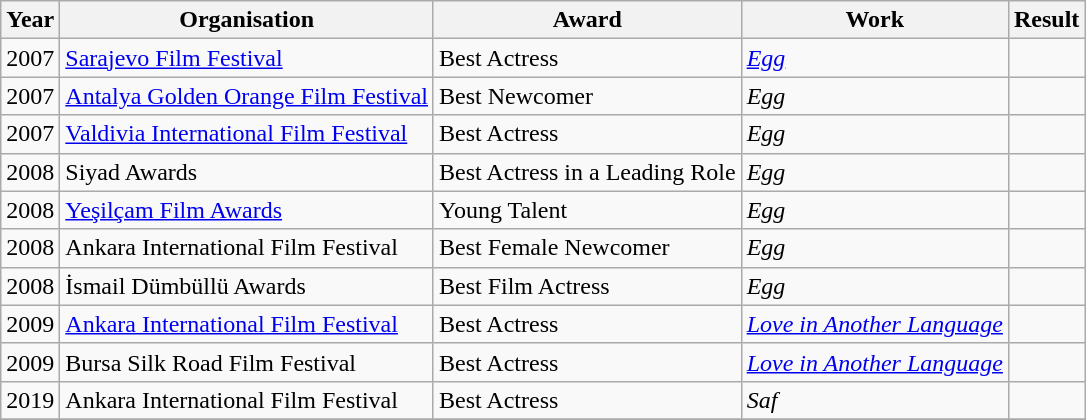<table class="wikitable sortable">
<tr>
<th>Year</th>
<th>Organisation</th>
<th>Award</th>
<th>Work</th>
<th>Result</th>
</tr>
<tr>
<td>2007</td>
<td><a href='#'>Sarajevo Film Festival</a></td>
<td>Best Actress</td>
<td><em><a href='#'>Egg</a></em></td>
<td></td>
</tr>
<tr>
<td>2007</td>
<td><a href='#'>Antalya Golden Orange Film Festival</a></td>
<td>Best Newcomer</td>
<td><em>Egg</em></td>
<td></td>
</tr>
<tr>
<td>2007</td>
<td><a href='#'>Valdivia International Film Festival</a></td>
<td>Best Actress</td>
<td><em>Egg</em></td>
<td></td>
</tr>
<tr>
<td>2008</td>
<td>Siyad Awards</td>
<td>Best Actress in a Leading Role</td>
<td><em>Egg</em></td>
<td></td>
</tr>
<tr>
<td>2008</td>
<td><a href='#'>Yeşilçam Film Awards</a></td>
<td>Young Talent</td>
<td><em>Egg</em></td>
<td></td>
</tr>
<tr>
<td>2008</td>
<td>Ankara International Film Festival</td>
<td>Best Female Newcomer</td>
<td><em>Egg</em></td>
<td></td>
</tr>
<tr>
<td>2008</td>
<td>İsmail Dümbüllü Awards</td>
<td>Best Film Actress</td>
<td><em>Egg</em></td>
<td></td>
</tr>
<tr>
<td>2009</td>
<td><a href='#'>Ankara International Film Festival</a></td>
<td>Best Actress</td>
<td><em><a href='#'>Love in Another Language</a></em></td>
<td></td>
</tr>
<tr>
<td>2009</td>
<td>Bursa Silk Road Film Festival</td>
<td>Best Actress</td>
<td><em><a href='#'>Love in Another Language</a></em></td>
<td></td>
</tr>
<tr>
<td>2019</td>
<td>Ankara International Film Festival</td>
<td>Best Actress</td>
<td><em>Saf</em></td>
<td></td>
</tr>
<tr>
</tr>
</table>
